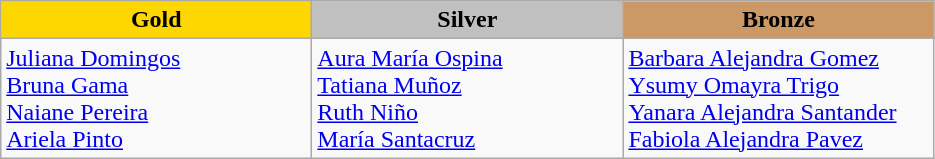<table class="wikitable" style="text-align:left">
<tr align="center">
<td width=200 bgcolor=gold><strong>Gold</strong></td>
<td width=200 bgcolor=silver><strong>Silver</strong></td>
<td width=200 bgcolor=CC9966><strong>Bronze</strong></td>
</tr>
<tr>
<td><a href='#'>Juliana Domingos</a><br><a href='#'>Bruna Gama</a><br><a href='#'>Naiane Pereira</a><br><a href='#'>Ariela Pinto</a><br><em></em></td>
<td><a href='#'>Aura María Ospina</a><br><a href='#'>Tatiana Muñoz</a><br><a href='#'>Ruth Niño</a><br><a href='#'>María Santacruz</a><br><em></em></td>
<td><a href='#'>Barbara Alejandra Gomez</a><br><a href='#'>Ysumy Omayra Trigo</a><br><a href='#'>Yanara Alejandra Santander</a><br><a href='#'>Fabiola Alejandra Pavez</a><br><em></em></td>
</tr>
</table>
